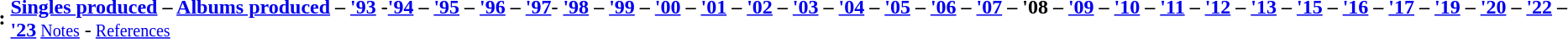<table id="toc" class="toc" summary="Contents" style="margin:auto;">
<tr>
<th>:</th>
<td><strong><a href='#'>Singles produced</a> – <a href='#'>Albums produced</a> – <a href='#'>'93</a> -<a href='#'>'94</a> – <a href='#'>'95</a> – <a href='#'>'96</a> – <a href='#'>'97</a>- <a href='#'>'98</a> – <a href='#'>'99</a> – <a href='#'>'00</a> – <a href='#'>'01</a> – <a href='#'>'02</a> – <a href='#'>'03</a> – <a href='#'>'04</a> – <a href='#'>'05</a> – <a href='#'>'06</a> – <a href='#'>'07</a> – '08 – <a href='#'>'09</a> – <a href='#'>'10</a> – <a href='#'>'11</a> – <a href='#'>'12</a> – <a href='#'>'13</a> – <a href='#'>'15</a> – <a href='#'>'16</a> – <a href='#'>'17</a> – <a href='#'>'19</a> – <a href='#'>'20</a> – <a href='#'>'22</a> – <a href='#'>'23</a></strong><small> <a href='#'>Notes</a></small> -<small> <a href='#'>References</a></small><br></td>
</tr>
</table>
